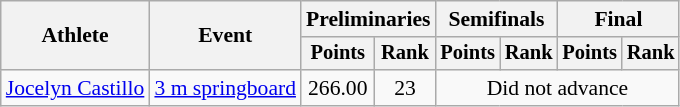<table class="wikitable" style="font-size:90%">
<tr>
<th rowspan="2">Athlete</th>
<th rowspan="2">Event</th>
<th colspan=2>Preliminaries</th>
<th colspan=2>Semifinals</th>
<th colspan=2>Final</th>
</tr>
<tr style="font-size:95%">
<th>Points</th>
<th>Rank</th>
<th>Points</th>
<th>Rank</th>
<th>Points</th>
<th>Rank</th>
</tr>
<tr align=center>
<td align=left><a href='#'>Jocelyn Castillo</a></td>
<td align=left><a href='#'>3 m springboard</a></td>
<td>266.00</td>
<td>23</td>
<td colspan=4>Did not advance</td>
</tr>
</table>
